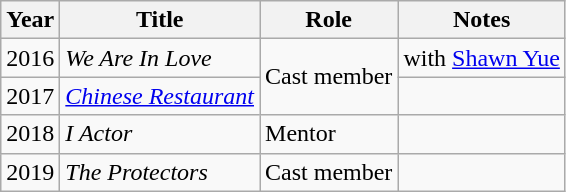<table class="wikitable sortable">
<tr>
<th>Year</th>
<th>Title</th>
<th>Role</th>
<th class="unsortable">Notes</th>
</tr>
<tr>
<td>2016</td>
<td><em>We Are In Love</em></td>
<td rowspan=2>Cast member</td>
<td>with <a href='#'>Shawn Yue</a></td>
</tr>
<tr>
<td>2017</td>
<td><em><a href='#'>Chinese Restaurant</a></em></td>
<td></td>
</tr>
<tr>
<td>2018</td>
<td><em>I Actor</em></td>
<td>Mentor</td>
<td></td>
</tr>
<tr>
<td>2019</td>
<td><em>The Protectors</em></td>
<td>Cast member</td>
<td></td>
</tr>
</table>
